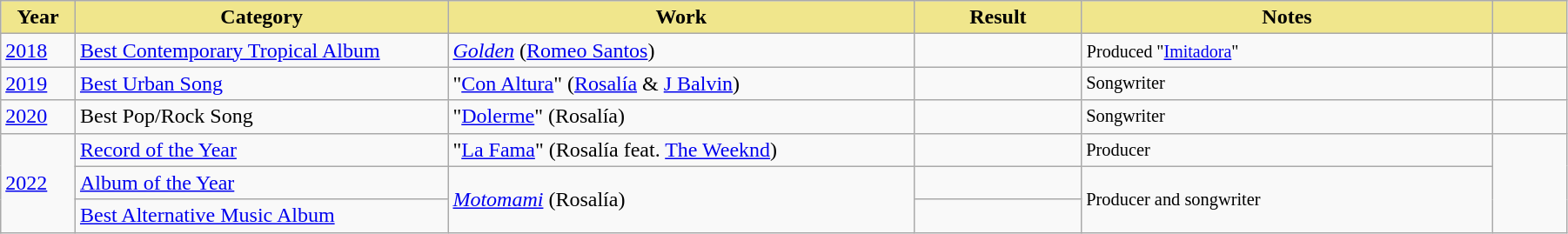<table class="wikitable" width="95%">
<tr>
<th style="background:#F0E68C" width="4%">Year</th>
<th style="background:#F0E68C" width="20%">Category</th>
<th style="background:#F0E68C" width="25%">Work</th>
<th style="background:#F0E68C" width="9%">Result</th>
<th style="background:#F0E68C" width="22%">Notes</th>
<th style="background:#F0E68C" width="4%"></th>
</tr>
<tr>
<td><a href='#'>2018</a></td>
<td><a href='#'>Best Contemporary Tropical Album</a></td>
<td><em><a href='#'>Golden</a></em> (<a href='#'>Romeo Santos</a>)</td>
<td></td>
<td><small>Produced "<a href='#'>Imitadora</a>"</small></td>
<td></td>
</tr>
<tr>
<td><a href='#'>2019</a></td>
<td><a href='#'>Best Urban Song</a></td>
<td>"<a href='#'>Con Altura</a>" (<a href='#'>Rosalía</a> & <a href='#'>J Balvin</a>)</td>
<td></td>
<td style="font-size:85%;">Songwriter</td>
<td style="text-align:center;"></td>
</tr>
<tr>
<td><a href='#'>2020</a></td>
<td>Best Pop/Rock Song</td>
<td>"<a href='#'>Dolerme</a>" (Rosalía)</td>
<td></td>
<td style="font-size:85%;">Songwriter</td>
<td style="text-align:center;"></td>
</tr>
<tr>
<td rowspan="3"><a href='#'>2022</a></td>
<td><a href='#'>Record of the Year</a></td>
<td>"<a href='#'>La Fama</a>" (Rosalía feat. <a href='#'>The Weeknd</a>)</td>
<td></td>
<td style="font-size:85%;">Producer</td>
<td style="text-align:center;" rowspan="3"></td>
</tr>
<tr>
<td><a href='#'>Album of the Year</a></td>
<td rowspan="2"><em><a href='#'>Motomami</a></em> (Rosalía)</td>
<td></td>
<td style="font-size:85%;" rowspan="2">Producer and songwriter</td>
</tr>
<tr>
<td><a href='#'>Best Alternative Music Album</a></td>
<td></td>
</tr>
</table>
